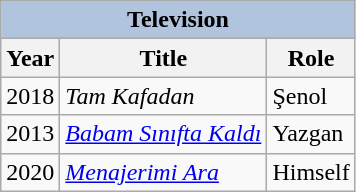<table class="wikitable">
<tr>
<th colspan="3" style="background: LightSteelBlue;">Television</th>
</tr>
<tr>
<th>Year</th>
<th>Title</th>
<th>Role</th>
</tr>
<tr>
<td>2018</td>
<td><em>Tam Kafadan</em></td>
<td>Şenol</td>
</tr>
<tr>
<td>2013</td>
<td><em><a href='#'>Babam Sınıfta Kaldı</a></em></td>
<td>Yazgan</td>
</tr>
<tr>
<td>2020</td>
<td><em><a href='#'>Menajerimi Ara</a></em></td>
<td>Himself</td>
</tr>
</table>
